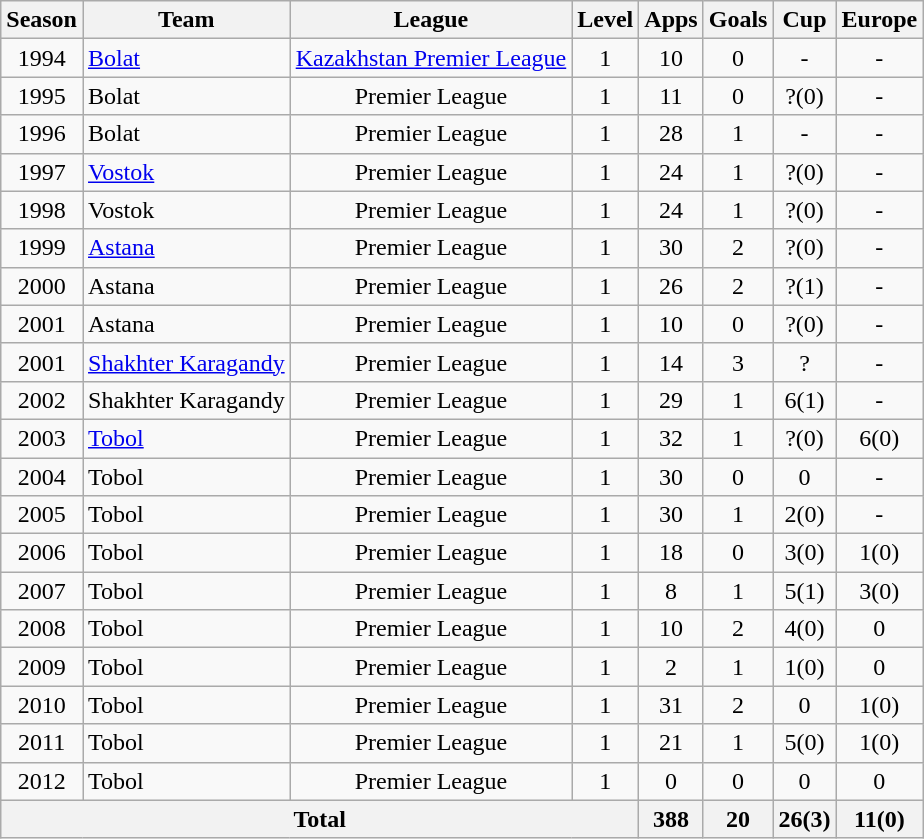<table class="wikitable" style="text-align: center;">
<tr>
<th>Season</th>
<th>Team</th>
<th>League</th>
<th>Level</th>
<th>Apps</th>
<th>Goals</th>
<th>Cup</th>
<th>Europe</th>
</tr>
<tr>
<td>1994</td>
<td align="left"><a href='#'>Bolat</a></td>
<td><a href='#'>Kazakhstan Premier League</a></td>
<td>1</td>
<td>10</td>
<td>0</td>
<td>-</td>
<td>-</td>
</tr>
<tr>
<td>1995</td>
<td align="left">Bolat</td>
<td>Premier League</td>
<td>1</td>
<td>11</td>
<td>0</td>
<td>?(0)</td>
<td>-</td>
</tr>
<tr>
<td>1996</td>
<td align="left">Bolat</td>
<td>Premier League</td>
<td>1</td>
<td>28</td>
<td>1</td>
<td>-</td>
<td>-</td>
</tr>
<tr>
<td>1997</td>
<td align="left"><a href='#'>Vostok</a></td>
<td>Premier League</td>
<td>1</td>
<td>24</td>
<td>1</td>
<td>?(0)</td>
<td>-</td>
</tr>
<tr>
<td>1998</td>
<td align="left">Vostok</td>
<td>Premier League</td>
<td>1</td>
<td>24</td>
<td>1</td>
<td>?(0)</td>
<td>-</td>
</tr>
<tr>
<td>1999</td>
<td align="left"><a href='#'>Astana</a></td>
<td>Premier League</td>
<td>1</td>
<td>30</td>
<td>2</td>
<td>?(0)</td>
<td>-</td>
</tr>
<tr>
<td>2000</td>
<td align="left">Astana</td>
<td>Premier League</td>
<td>1</td>
<td>26</td>
<td>2</td>
<td>?(1)</td>
<td>-</td>
</tr>
<tr>
<td>2001</td>
<td align="left">Astana</td>
<td>Premier League</td>
<td>1</td>
<td>10</td>
<td>0</td>
<td>?(0)</td>
<td>-</td>
</tr>
<tr>
<td>2001</td>
<td align="left"><a href='#'>Shakhter Karagandy</a></td>
<td>Premier League</td>
<td>1</td>
<td>14</td>
<td>3</td>
<td>?</td>
<td>-</td>
</tr>
<tr>
<td>2002</td>
<td align="left">Shakhter Karagandy</td>
<td>Premier League</td>
<td>1</td>
<td>29</td>
<td>1</td>
<td>6(1)</td>
<td>-</td>
</tr>
<tr>
<td>2003</td>
<td align="left"><a href='#'>Tobol</a></td>
<td>Premier League</td>
<td>1</td>
<td>32</td>
<td>1</td>
<td>?(0)</td>
<td>6(0)</td>
</tr>
<tr>
<td>2004</td>
<td align="left">Tobol</td>
<td>Premier League</td>
<td>1</td>
<td>30</td>
<td>0</td>
<td>0</td>
<td>-</td>
</tr>
<tr>
<td>2005</td>
<td align="left">Tobol</td>
<td>Premier League</td>
<td>1</td>
<td>30</td>
<td>1</td>
<td>2(0)</td>
<td>-</td>
</tr>
<tr>
<td>2006</td>
<td align="left">Tobol</td>
<td>Premier League</td>
<td>1</td>
<td>18</td>
<td>0</td>
<td>3(0)</td>
<td>1(0)</td>
</tr>
<tr>
<td>2007</td>
<td align="left">Tobol</td>
<td>Premier League</td>
<td>1</td>
<td>8</td>
<td>1</td>
<td>5(1)</td>
<td>3(0)</td>
</tr>
<tr>
<td>2008</td>
<td align="left">Tobol</td>
<td>Premier League</td>
<td>1</td>
<td>10</td>
<td>2</td>
<td>4(0)</td>
<td>0</td>
</tr>
<tr>
<td>2009</td>
<td align="left">Tobol</td>
<td>Premier League</td>
<td>1</td>
<td>2</td>
<td>1</td>
<td>1(0)</td>
<td>0</td>
</tr>
<tr>
<td>2010</td>
<td align="left">Tobol</td>
<td>Premier League</td>
<td>1</td>
<td>31</td>
<td>2</td>
<td>0</td>
<td>1(0)</td>
</tr>
<tr>
<td>2011</td>
<td align="left">Tobol</td>
<td>Premier League</td>
<td>1</td>
<td>21</td>
<td>1</td>
<td>5(0)</td>
<td>1(0)</td>
</tr>
<tr>
<td>2012</td>
<td align="left">Tobol</td>
<td>Premier League</td>
<td>1</td>
<td>0</td>
<td>0</td>
<td>0</td>
<td>0</td>
</tr>
<tr>
<th colspan="4">Total</th>
<th>388</th>
<th>20</th>
<th>26(3)</th>
<th>11(0)</th>
</tr>
</table>
